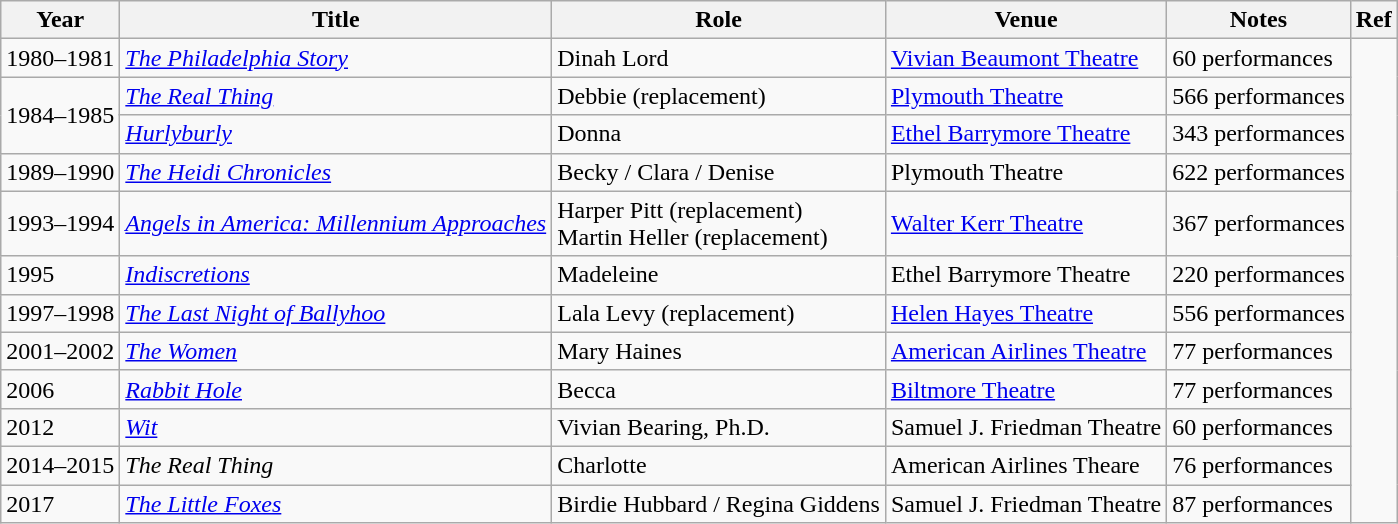<table class="wikitable">
<tr>
<th>Year</th>
<th>Title</th>
<th>Role</th>
<th>Venue</th>
<th>Notes</th>
<th>Ref</th>
</tr>
<tr>
<td>1980–1981</td>
<td><em><a href='#'>The Philadelphia Story</a></em></td>
<td>Dinah Lord</td>
<td><a href='#'>Vivian Beaumont Theatre</a></td>
<td>60 performances</td>
<td rowspan="12"></td>
</tr>
<tr>
<td rowspan="2">1984–1985</td>
<td><em><a href='#'>The Real Thing</a></em></td>
<td>Debbie (replacement)</td>
<td><a href='#'>Plymouth Theatre</a></td>
<td>566 performances</td>
</tr>
<tr>
<td><em><a href='#'>Hurlyburly</a></em></td>
<td>Donna</td>
<td><a href='#'>Ethel Barrymore Theatre</a></td>
<td>343 performances</td>
</tr>
<tr>
<td>1989–1990</td>
<td><em><a href='#'>The Heidi Chronicles</a></em></td>
<td>Becky / Clara / Denise</td>
<td>Plymouth Theatre</td>
<td>622 performances</td>
</tr>
<tr>
<td>1993–1994</td>
<td><em><a href='#'>Angels in America: Millennium Approaches</a></em></td>
<td>Harper Pitt (replacement)<br>Martin Heller (replacement)</td>
<td><a href='#'>Walter Kerr Theatre</a></td>
<td>367 performances</td>
</tr>
<tr>
<td>1995</td>
<td><em><a href='#'>Indiscretions</a></em></td>
<td>Madeleine</td>
<td>Ethel Barrymore Theatre</td>
<td>220 performances</td>
</tr>
<tr>
<td>1997–1998</td>
<td><em><a href='#'>The Last Night of Ballyhoo</a></em></td>
<td>Lala Levy (replacement)</td>
<td><a href='#'>Helen Hayes Theatre</a></td>
<td>556 performances</td>
</tr>
<tr>
<td>2001–2002</td>
<td><em><a href='#'>The Women</a></em></td>
<td>Mary Haines</td>
<td><a href='#'>American Airlines Theatre</a></td>
<td>77 performances</td>
</tr>
<tr>
<td>2006</td>
<td><em><a href='#'>Rabbit Hole</a></em></td>
<td>Becca</td>
<td><a href='#'>Biltmore Theatre</a></td>
<td>77 performances</td>
</tr>
<tr>
<td>2012</td>
<td><em><a href='#'>Wit</a></em></td>
<td>Vivian Bearing, Ph.D.</td>
<td>Samuel J. Friedman Theatre</td>
<td>60 performances</td>
</tr>
<tr>
<td>2014–2015</td>
<td><em>The Real Thing</em></td>
<td>Charlotte</td>
<td>American Airlines Theare</td>
<td>76 performances</td>
</tr>
<tr>
<td>2017</td>
<td><em><a href='#'>The Little Foxes</a></em></td>
<td>Birdie Hubbard / Regina Giddens</td>
<td>Samuel J. Friedman Theatre</td>
<td>87 performances</td>
</tr>
</table>
